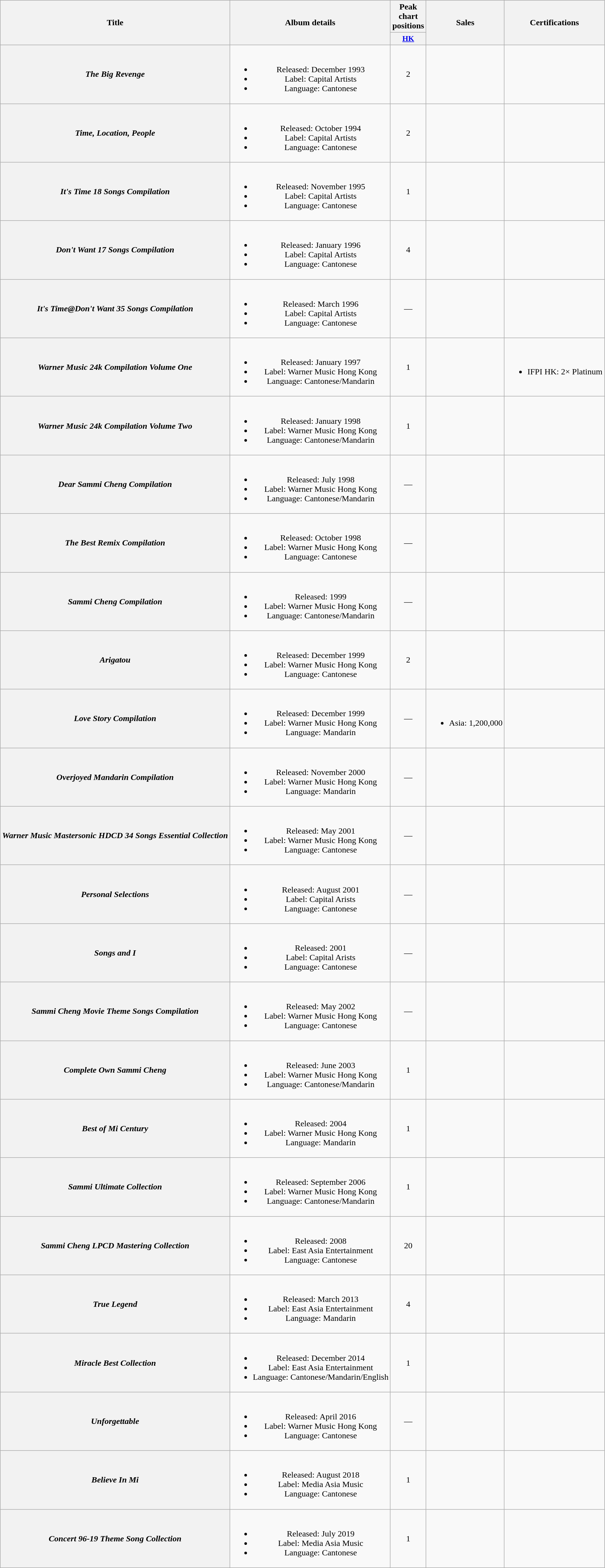<table class="wikitable plainrowheaders" style="text-align:center;">
<tr>
<th rowspan="2">Title</th>
<th rowspan="2">Album details</th>
<th>Peak chart positions</th>
<th rowspan="2">Sales</th>
<th rowspan="2">Certifications</th>
</tr>
<tr>
<th scope="col" style="width:3em;font-size:90%;"><a href='#'>HK</a><br></th>
</tr>
<tr>
<th scope="row"><em>The Big Revenge</em></th>
<td><br><ul><li>Released: December 1993</li><li>Label: Capital Artists</li><li>Language: Cantonese</li></ul></td>
<td>2</td>
<td></td>
<td></td>
</tr>
<tr>
<th scope="row"><em>Time, Location, People</em></th>
<td><br><ul><li>Released: October 1994</li><li>Label: Capital Artists</li><li>Language: Cantonese</li></ul></td>
<td>2</td>
<td></td>
<td></td>
</tr>
<tr>
<th scope="row"><em>It's Time 18 Songs Compilation</em></th>
<td><br><ul><li>Released: November 1995</li><li>Label: Capital Artists</li><li>Language: Cantonese</li></ul></td>
<td>1</td>
<td></td>
<td></td>
</tr>
<tr>
<th scope="row"><em>Don't Want 17 Songs Compilation</em></th>
<td><br><ul><li>Released: January 1996</li><li>Label: Capital Artists</li><li>Language: Cantonese</li></ul></td>
<td>4</td>
<td></td>
<td></td>
</tr>
<tr>
<th scope="row"><em>It's Time@Don't Want 35 Songs Compilation</em></th>
<td><br><ul><li>Released: March 1996</li><li>Label: Capital Artists</li><li>Language: Cantonese</li></ul></td>
<td>—</td>
<td></td>
<td></td>
</tr>
<tr>
<th scope="row"><em>Warner Music 24k Compilation Volume One</em></th>
<td><br><ul><li>Released: January 1997</li><li>Label: Warner Music Hong Kong</li><li>Language: Cantonese/Mandarin</li></ul></td>
<td>1</td>
<td></td>
<td><br><ul><li>IFPI HK: 2× Platinum</li></ul></td>
</tr>
<tr>
<th scope="row"><em>Warner Music 24k Compilation Volume Two</em></th>
<td><br><ul><li>Released: January 1998</li><li>Label: Warner Music Hong Kong</li><li>Language: Cantonese/Mandarin</li></ul></td>
<td>1</td>
<td></td>
<td></td>
</tr>
<tr>
<th scope="row"><em>Dear Sammi Cheng Compilation</em></th>
<td><br><ul><li>Released: July 1998</li><li>Label: Warner Music Hong Kong</li><li>Language: Cantonese/Mandarin</li></ul></td>
<td>—</td>
<td></td>
<td></td>
</tr>
<tr>
<th scope="row"><em>The Best Remix Compilation</em></th>
<td><br><ul><li>Released: October 1998</li><li>Label: Warner Music Hong Kong</li><li>Language: Cantonese</li></ul></td>
<td>—</td>
<td></td>
<td></td>
</tr>
<tr>
<th scope="row"><em>Sammi Cheng Compilation</em></th>
<td><br><ul><li>Released: 1999</li><li>Label: Warner Music Hong Kong</li><li>Language: Cantonese/Mandarin</li></ul></td>
<td>—</td>
<td></td>
<td></td>
</tr>
<tr>
<th scope="row"><em>Arigatou </em></th>
<td><br><ul><li>Released: December 1999</li><li>Label: Warner Music Hong Kong</li><li>Language: Cantonese</li></ul></td>
<td>2</td>
<td></td>
<td></td>
</tr>
<tr>
<th scope="row"><em>Love Story Compilation</em></th>
<td><br><ul><li>Released: December 1999</li><li>Label: Warner Music Hong Kong</li><li>Language: Mandarin</li></ul></td>
<td>—</td>
<td><br><ul><li>Asia: 1,200,000</li></ul></td>
<td></td>
</tr>
<tr>
<th scope="row"><em>Overjoyed Mandarin Compilation</em></th>
<td><br><ul><li>Released: November 2000</li><li>Label: Warner Music Hong Kong</li><li>Language: Mandarin</li></ul></td>
<td>—</td>
<td></td>
<td></td>
</tr>
<tr>
<th scope="row"><em>Warner Music Mastersonic HDCD 34 Songs Essential Collection</em></th>
<td><br><ul><li>Released: May 2001</li><li>Label: Warner Music Hong Kong</li><li>Language: Cantonese</li></ul></td>
<td>—</td>
<td></td>
<td></td>
</tr>
<tr>
<th scope="row"><em>Personal Selections</em></th>
<td><br><ul><li>Released: August 2001</li><li>Label: Capital Arists</li><li>Language: Cantonese</li></ul></td>
<td>—</td>
<td></td>
<td></td>
</tr>
<tr>
<th scope="row"><em>Songs and I</em></th>
<td><br><ul><li>Released: 2001</li><li>Label: Capital Arists</li><li>Language: Cantonese</li></ul></td>
<td>—</td>
<td></td>
<td></td>
</tr>
<tr>
<th scope="row"><em>Sammi Cheng Movie Theme Songs Compilation</em></th>
<td><br><ul><li>Released: May 2002</li><li>Label: Warner Music Hong Kong</li><li>Language: Cantonese</li></ul></td>
<td>—</td>
<td></td>
<td></td>
</tr>
<tr>
<th scope="row"><em>Complete Own Sammi Cheng</em></th>
<td><br><ul><li>Released: June 2003</li><li>Label: Warner Music Hong Kong</li><li>Language: Cantonese/Mandarin</li></ul></td>
<td>1</td>
<td></td>
<td></td>
</tr>
<tr>
<th scope="row"><em>Best of Mi Century</em></th>
<td><br><ul><li>Released: 2004</li><li>Label: Warner Music Hong Kong</li><li>Language: Mandarin</li></ul></td>
<td>1</td>
<td></td>
<td></td>
</tr>
<tr>
<th scope="row"><em>Sammi Ultimate Collection</em></th>
<td><br><ul><li>Released: September 2006</li><li>Label: Warner Music Hong Kong</li><li>Language: Cantonese/Mandarin</li></ul></td>
<td>1</td>
<td></td>
<td></td>
</tr>
<tr>
<th scope="row"><em>Sammi Cheng LPCD Mastering Collection</em></th>
<td><br><ul><li>Released: 2008</li><li>Label: East Asia Entertainment</li><li>Language: Cantonese</li></ul></td>
<td>20</td>
<td></td>
<td></td>
</tr>
<tr>
<th scope="row"><em>True Legend</em></th>
<td><br><ul><li>Released: March 2013</li><li>Label: East Asia Entertainment</li><li>Language: Mandarin</li></ul></td>
<td>4</td>
<td></td>
<td></td>
</tr>
<tr>
<th scope="row"><em>Miracle Best Collection</em></th>
<td><br><ul><li>Released: December 2014</li><li>Label: East Asia Entertainment</li><li>Language: Cantonese/Mandarin/English</li></ul></td>
<td>1</td>
<td></td>
<td></td>
</tr>
<tr>
<th scope="row"><em>Unforgettable</em></th>
<td><br><ul><li>Released: April 2016</li><li>Label: Warner Music Hong Kong</li><li>Language: Cantonese</li></ul></td>
<td>—</td>
<td></td>
<td></td>
</tr>
<tr>
<th scope="row"><em>Believe In Mi</em></th>
<td><br><ul><li>Released: August 2018</li><li>Label: Media Asia Music</li><li>Language: Cantonese</li></ul></td>
<td>1</td>
<td></td>
<td></td>
</tr>
<tr>
<th scope="row"><em>Concert 96-19 Theme Song Collection</em></th>
<td><br><ul><li>Released: July 2019</li><li>Label: Media Asia Music</li><li>Language: Cantonese</li></ul></td>
<td>1</td>
<td></td>
<td></td>
</tr>
</table>
